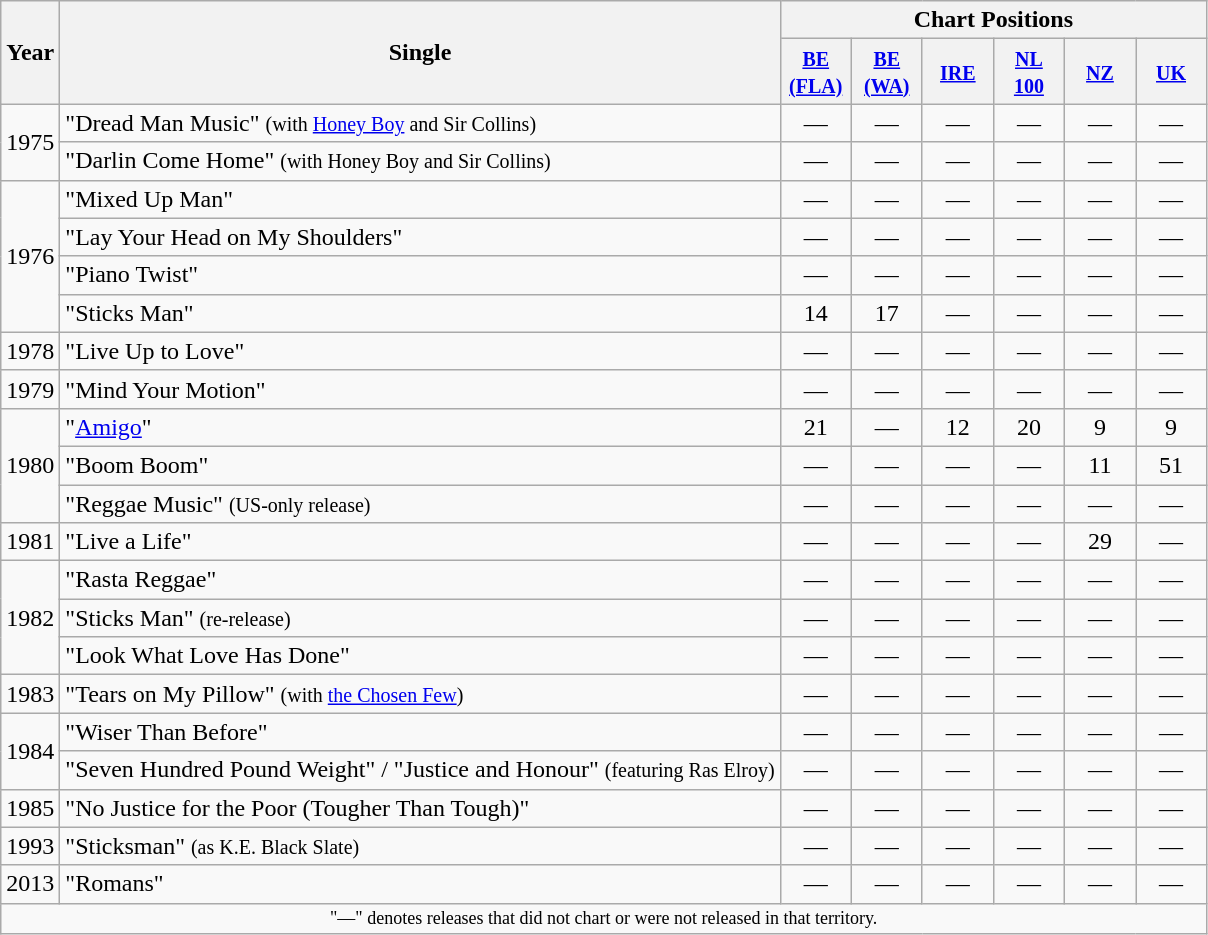<table class="wikitable">
<tr>
<th rowspan="2">Year</th>
<th rowspan="2">Single</th>
<th colspan="6">Chart Positions</th>
</tr>
<tr>
<th width=40><small><a href='#'>BE (FLA)</a></small><br></th>
<th width=40><small><a href='#'>BE (WA)</a></small><br></th>
<th width=40><small><a href='#'>IRE</a></small><br></th>
<th width=40><small><a href='#'>NL 100</a></small><br></th>
<th width=40><small><a href='#'>NZ</a></small><br></th>
<th width=40><small><a href='#'>UK</a></small><br></th>
</tr>
<tr>
<td rowspan="2">1975</td>
<td>"Dread Man Music" <small>(with <a href='#'>Honey Boy</a> and Sir Collins)</small></td>
<td style="text-align:center;">—</td>
<td style="text-align:center;">—</td>
<td style="text-align:center;">—</td>
<td style="text-align:center;">—</td>
<td style="text-align:center;">—</td>
<td style="text-align:center;">—</td>
</tr>
<tr>
<td>"Darlin Come Home" <small>(with Honey Boy and Sir Collins)</small></td>
<td style="text-align:center;">—</td>
<td style="text-align:center;">—</td>
<td style="text-align:center;">—</td>
<td style="text-align:center;">—</td>
<td style="text-align:center;">—</td>
<td style="text-align:center;">—</td>
</tr>
<tr>
<td rowspan="4">1976</td>
<td>"Mixed Up Man"</td>
<td style="text-align:center;">—</td>
<td style="text-align:center;">—</td>
<td style="text-align:center;">—</td>
<td style="text-align:center;">—</td>
<td style="text-align:center;">—</td>
<td style="text-align:center;">—</td>
</tr>
<tr>
<td>"Lay Your Head on My Shoulders"</td>
<td style="text-align:center;">—</td>
<td style="text-align:center;">—</td>
<td style="text-align:center;">—</td>
<td style="text-align:center;">—</td>
<td style="text-align:center;">—</td>
<td style="text-align:center;">—</td>
</tr>
<tr>
<td>"Piano Twist"</td>
<td style="text-align:center;">—</td>
<td style="text-align:center;">—</td>
<td style="text-align:center;">—</td>
<td style="text-align:center;">—</td>
<td style="text-align:center;">—</td>
<td style="text-align:center;">—</td>
</tr>
<tr>
<td>"Sticks Man"</td>
<td style="text-align:center;">14</td>
<td style="text-align:center;">17</td>
<td style="text-align:center;">—</td>
<td style="text-align:center;">—</td>
<td style="text-align:center;">—</td>
<td style="text-align:center;">—</td>
</tr>
<tr>
<td>1978</td>
<td>"Live Up to Love"</td>
<td style="text-align:center;">—</td>
<td style="text-align:center;">—</td>
<td style="text-align:center;">—</td>
<td style="text-align:center;">—</td>
<td style="text-align:center;">—</td>
<td style="text-align:center;">—</td>
</tr>
<tr>
<td>1979</td>
<td>"Mind Your Motion"</td>
<td style="text-align:center;">—</td>
<td style="text-align:center;">—</td>
<td style="text-align:center;">—</td>
<td style="text-align:center;">—</td>
<td style="text-align:center;">—</td>
<td style="text-align:center;">—</td>
</tr>
<tr>
<td rowspan="3">1980</td>
<td>"<a href='#'>Amigo</a>"</td>
<td style="text-align:center;">21</td>
<td style="text-align:center;">—</td>
<td style="text-align:center;">12</td>
<td style="text-align:center;">20</td>
<td style="text-align:center;">9</td>
<td style="text-align:center;">9</td>
</tr>
<tr>
<td>"Boom Boom"</td>
<td style="text-align:center;">—</td>
<td style="text-align:center;">—</td>
<td style="text-align:center;">—</td>
<td style="text-align:center;">—</td>
<td style="text-align:center;">11</td>
<td style="text-align:center;">51</td>
</tr>
<tr>
<td>"Reggae Music" <small>(US-only release)</small></td>
<td style="text-align:center;">—</td>
<td style="text-align:center;">—</td>
<td style="text-align:center;">—</td>
<td style="text-align:center;">—</td>
<td style="text-align:center;">—</td>
<td style="text-align:center;">—</td>
</tr>
<tr>
<td>1981</td>
<td>"Live a Life"</td>
<td style="text-align:center;">—</td>
<td style="text-align:center;">—</td>
<td style="text-align:center;">—</td>
<td style="text-align:center;">—</td>
<td style="text-align:center;">29</td>
<td style="text-align:center;">—</td>
</tr>
<tr>
<td rowspan="3">1982</td>
<td>"Rasta Reggae"</td>
<td style="text-align:center;">—</td>
<td style="text-align:center;">—</td>
<td style="text-align:center;">—</td>
<td style="text-align:center;">—</td>
<td style="text-align:center;">—</td>
<td style="text-align:center;">—</td>
</tr>
<tr>
<td>"Sticks Man" <small>(re-release)</small></td>
<td style="text-align:center;">—</td>
<td style="text-align:center;">—</td>
<td style="text-align:center;">—</td>
<td style="text-align:center;">—</td>
<td style="text-align:center;">—</td>
<td style="text-align:center;">—</td>
</tr>
<tr>
<td>"Look What Love Has Done"</td>
<td style="text-align:center;">—</td>
<td style="text-align:center;">—</td>
<td style="text-align:center;">—</td>
<td style="text-align:center;">—</td>
<td style="text-align:center;">—</td>
<td style="text-align:center;">—</td>
</tr>
<tr>
<td>1983</td>
<td>"Tears on My Pillow" <small>(with <a href='#'>the Chosen Few</a>)</small></td>
<td style="text-align:center;">—</td>
<td style="text-align:center;">—</td>
<td style="text-align:center;">—</td>
<td style="text-align:center;">—</td>
<td style="text-align:center;">—</td>
<td style="text-align:center;">—</td>
</tr>
<tr>
<td rowspan="2">1984</td>
<td>"Wiser Than Before"</td>
<td style="text-align:center;">—</td>
<td style="text-align:center;">—</td>
<td style="text-align:center;">—</td>
<td style="text-align:center;">—</td>
<td style="text-align:center;">—</td>
<td style="text-align:center;">—</td>
</tr>
<tr>
<td>"Seven Hundred Pound Weight" / "Justice and Honour" <small>(featuring Ras Elroy)</small></td>
<td style="text-align:center;">—</td>
<td style="text-align:center;">—</td>
<td style="text-align:center;">—</td>
<td style="text-align:center;">—</td>
<td style="text-align:center;">—</td>
<td style="text-align:center;">—</td>
</tr>
<tr>
<td>1985</td>
<td>"No Justice for the Poor (Tougher Than Tough)"</td>
<td style="text-align:center;">—</td>
<td style="text-align:center;">—</td>
<td style="text-align:center;">—</td>
<td style="text-align:center;">—</td>
<td style="text-align:center;">—</td>
<td style="text-align:center;">—</td>
</tr>
<tr>
<td>1993</td>
<td>"Sticksman" <small>(as K.E. Black Slate)</small></td>
<td style="text-align:center;">—</td>
<td style="text-align:center;">—</td>
<td style="text-align:center;">—</td>
<td style="text-align:center;">—</td>
<td style="text-align:center;">—</td>
<td style="text-align:center;">—</td>
</tr>
<tr>
<td>2013</td>
<td>"Romans"</td>
<td style="text-align:center;">—</td>
<td style="text-align:center;">—</td>
<td style="text-align:center;">—</td>
<td style="text-align:center;">—</td>
<td style="text-align:center;">—</td>
<td style="text-align:center;">—</td>
</tr>
<tr>
<td colspan="9" style="text-align:center; font-size:9pt;">"—" denotes releases that did not chart or were not released in that territory.</td>
</tr>
</table>
